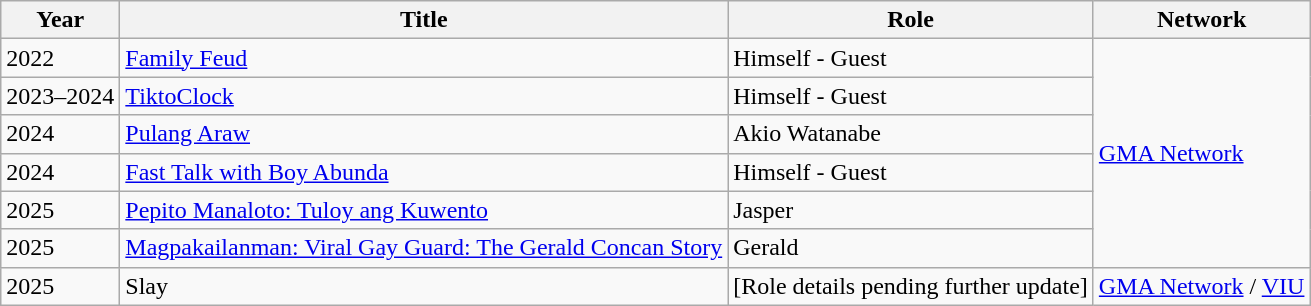<table class="wikitable">
<tr>
<th>Year</th>
<th>Title</th>
<th>Role</th>
<th>Network</th>
</tr>
<tr>
<td>2022</td>
<td><a href='#'>Family Feud</a></td>
<td>Himself - Guest</td>
<td rowspan="6"><a href='#'>GMA Network</a></td>
</tr>
<tr>
<td>2023–2024</td>
<td><a href='#'>TiktoClock</a></td>
<td>Himself - Guest</td>
</tr>
<tr>
<td>2024</td>
<td><a href='#'>Pulang Araw</a></td>
<td>Akio Watanabe</td>
</tr>
<tr>
<td>2024</td>
<td><a href='#'>Fast Talk with Boy Abunda</a></td>
<td>Himself - Guest</td>
</tr>
<tr>
<td>2025</td>
<td><a href='#'>Pepito Manaloto: Tuloy ang Kuwento</a></td>
<td>Jasper</td>
</tr>
<tr>
<td>2025</td>
<td><a href='#'>Magpakailanman: Viral Gay Guard: The Gerald Concan Story</a></td>
<td>Gerald</td>
</tr>
<tr>
<td>2025</td>
<td>Slay</td>
<td>[Role details pending further update]</td>
<td><a href='#'>GMA Network</a> / <a href='#'>VIU</a></td>
</tr>
</table>
